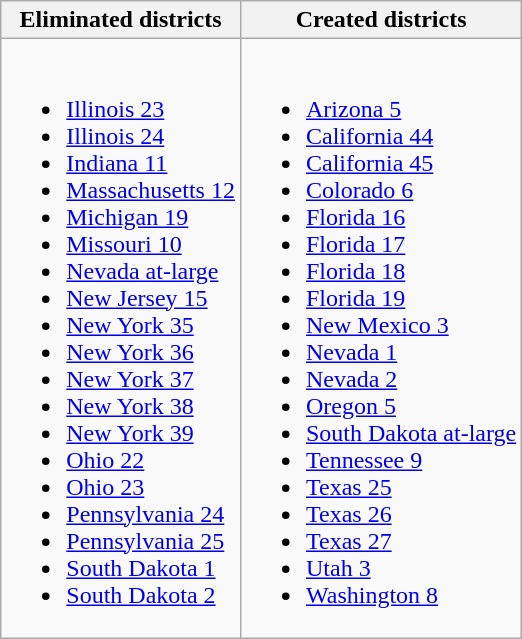<table class="wikitable">
<tr>
<th>Eliminated districts</th>
<th>Created districts</th>
</tr>
<tr>
<td><br><ul><li><a href='#'>Illinois 23</a></li><li><a href='#'>Illinois 24</a></li><li><a href='#'>Indiana 11</a></li><li><a href='#'>Massachusetts 12</a></li><li><a href='#'>Michigan 19</a></li><li><a href='#'>Missouri 10</a></li><li><a href='#'>Nevada at-large</a></li><li><a href='#'>New Jersey 15</a></li><li><a href='#'>New York 35</a></li><li><a href='#'>New York 36</a></li><li><a href='#'>New York 37</a></li><li><a href='#'>New York 38</a></li><li><a href='#'>New York 39</a></li><li><a href='#'>Ohio 22</a></li><li><a href='#'>Ohio 23</a></li><li><a href='#'>Pennsylvania 24</a></li><li><a href='#'>Pennsylvania 25</a></li><li><a href='#'>South Dakota 1</a></li><li><a href='#'>South Dakota 2</a></li></ul></td>
<td><br><ul><li><a href='#'>Arizona 5</a></li><li><a href='#'>California 44</a></li><li><a href='#'>California 45</a></li><li><a href='#'>Colorado 6</a></li><li><a href='#'>Florida 16</a></li><li><a href='#'>Florida 17</a></li><li><a href='#'>Florida 18</a></li><li><a href='#'>Florida 19</a></li><li><a href='#'>New Mexico 3</a></li><li><a href='#'>Nevada 1</a></li><li><a href='#'>Nevada 2</a></li><li><a href='#'>Oregon 5</a></li><li><a href='#'>South Dakota at-large</a></li><li><a href='#'>Tennessee 9</a></li><li><a href='#'>Texas 25</a></li><li><a href='#'>Texas 26</a></li><li><a href='#'>Texas 27</a></li><li><a href='#'>Utah 3</a></li><li><a href='#'>Washington 8</a></li></ul></td>
</tr>
</table>
